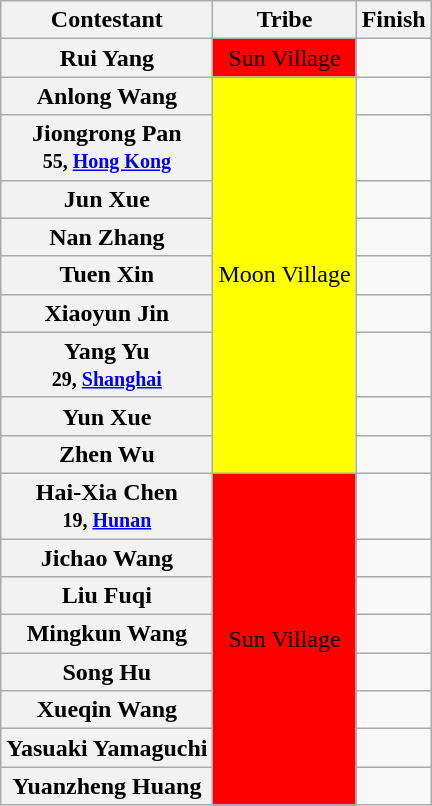<table class="wikitable sortable" style="margin:auto; text-align:center">
<tr>
<th>Contestant</th>
<th>Tribe</th>
<th class="unsortable">Finish</th>
</tr>
<tr>
<th scope="row"><strong>Rui Yang</strong></th>
<td bgcolor="red" align=center>Sun Village</td>
<td></td>
</tr>
<tr>
<th scope="row"><strong>Anlong Wang</strong></th>
<td bgcolor="yellow" rowspan="9" align=center>Moon Village</td>
<td></td>
</tr>
<tr>
<th scope="row"><strong>Jiongrong Pan</strong><br><small>55, <a href='#'>Hong Kong</a></small></th>
<td></td>
</tr>
<tr>
<th scope="row"><strong>Jun Xue</strong></th>
<td></td>
</tr>
<tr>
<th scope="row"><strong>Nan Zhang</strong></th>
<td></td>
</tr>
<tr>
<th scope="row"><strong>Tuen Xin</strong></th>
<td></td>
</tr>
<tr>
<th scope="row"><strong>Xiaoyun Jin</strong></th>
<td></td>
</tr>
<tr>
<th scope="row"><strong>Yang Yu</strong><br><small>29, <a href='#'>Shanghai</a></small></th>
<td></td>
</tr>
<tr>
<th scope="row"><strong>Yun Xue</strong></th>
<td></td>
</tr>
<tr>
<th scope="row"><strong>Zhen Wu</strong></th>
<td></td>
</tr>
<tr>
<th scope="row"><strong>Hai-Xia Chen</strong><br><small>19, <a href='#'>Hunan</a></small></th>
<td bgcolor="red" rowspan="8" align=center>Sun Village</td>
<td></td>
</tr>
<tr>
<th scope="row"><strong>Jichao Wang</strong></th>
<td></td>
</tr>
<tr>
<th scope="row"><strong>Liu Fuqi</strong></th>
<td></td>
</tr>
<tr>
<th scope="row"><strong>Mingkun Wang</strong></th>
<td></td>
</tr>
<tr>
<th scope="row"><strong>Song Hu</strong></th>
<td></td>
</tr>
<tr>
<th scope="row"><strong>Xueqin Wang</strong></th>
<td></td>
</tr>
<tr>
<th scope="row"><strong>Yasuaki Yamaguchi</strong></th>
<td></td>
</tr>
<tr>
<th scope="row"><strong>Yuanzheng Huang</strong></th>
<td></td>
</tr>
</table>
